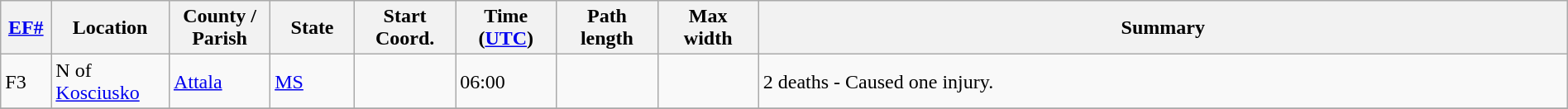<table class="wikitable sortable" style="width:100%;">
<tr>
<th scope="col"  style="width:3%; text-align:center;"><a href='#'>EF#</a></th>
<th scope="col"  style="width:7%; text-align:center;" class="unsortable">Location</th>
<th scope="col"  style="width:6%; text-align:center;" class="unsortable">County / Parish</th>
<th scope="col"  style="width:5%; text-align:center;">State</th>
<th scope="col"  style="width:6%; text-align:center;">Start Coord.</th>
<th scope="col"  style="width:6%; text-align:center;">Time (<a href='#'>UTC</a>)</th>
<th scope="col"  style="width:6%; text-align:center;">Path length</th>
<th scope="col"  style="width:6%; text-align:center;">Max width</th>
<th scope="col" class="unsortable" style="width:48%; text-align:center;">Summary</th>
</tr>
<tr>
<td bgcolor=>F3</td>
<td>N of <a href='#'>Kosciusko</a></td>
<td><a href='#'>Attala</a></td>
<td><a href='#'>MS</a></td>
<td></td>
<td>06:00</td>
<td></td>
<td></td>
<td>2 deaths - Caused one injury.</td>
</tr>
<tr>
</tr>
</table>
